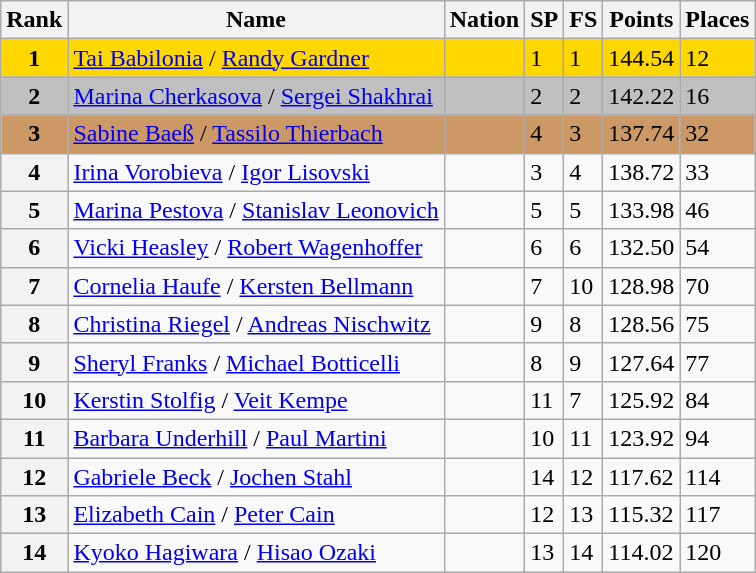<table class="wikitable">
<tr>
<th>Rank</th>
<th>Name</th>
<th>Nation</th>
<th>SP</th>
<th>FS</th>
<th>Points</th>
<th>Places</th>
</tr>
<tr bgcolor=gold>
<td align=center><strong>1</strong></td>
<td><a href='#'>Tai Babilonia</a> / <a href='#'>Randy Gardner</a></td>
<td></td>
<td>1</td>
<td>1</td>
<td>144.54</td>
<td>12</td>
</tr>
<tr bgcolor=silver>
<td align=center><strong>2</strong></td>
<td><a href='#'>Marina Cherkasova</a> / <a href='#'>Sergei Shakhrai</a></td>
<td></td>
<td>2</td>
<td>2</td>
<td>142.22</td>
<td>16</td>
</tr>
<tr bgcolor=cc9966>
<td align=center><strong>3</strong></td>
<td><a href='#'>Sabine Baeß</a> / <a href='#'>Tassilo Thierbach</a></td>
<td></td>
<td>4</td>
<td>3</td>
<td>137.74</td>
<td>32</td>
</tr>
<tr>
<th>4</th>
<td><a href='#'>Irina Vorobieva</a> / <a href='#'>Igor Lisovski</a></td>
<td></td>
<td>3</td>
<td>4</td>
<td>138.72</td>
<td>33</td>
</tr>
<tr>
<th>5</th>
<td><a href='#'>Marina Pestova</a> / <a href='#'>Stanislav Leonovich</a></td>
<td></td>
<td>5</td>
<td>5</td>
<td>133.98</td>
<td>46</td>
</tr>
<tr>
<th>6</th>
<td><a href='#'>Vicki Heasley</a> / <a href='#'>Robert Wagenhoffer</a></td>
<td></td>
<td>6</td>
<td>6</td>
<td>132.50</td>
<td>54</td>
</tr>
<tr>
<th>7</th>
<td><a href='#'>Cornelia Haufe</a> / <a href='#'>Kersten Bellmann</a></td>
<td></td>
<td>7</td>
<td>10</td>
<td>128.98</td>
<td>70</td>
</tr>
<tr>
<th>8</th>
<td><a href='#'>Christina Riegel</a> / <a href='#'>Andreas Nischwitz</a></td>
<td></td>
<td>9</td>
<td>8</td>
<td>128.56</td>
<td>75</td>
</tr>
<tr>
<th>9</th>
<td><a href='#'>Sheryl Franks</a> / <a href='#'>Michael Botticelli</a></td>
<td></td>
<td>8</td>
<td>9</td>
<td>127.64</td>
<td>77</td>
</tr>
<tr>
<th>10</th>
<td><a href='#'>Kerstin Stolfig</a> / <a href='#'>Veit Kempe</a></td>
<td></td>
<td>11</td>
<td>7</td>
<td>125.92</td>
<td>84</td>
</tr>
<tr>
<th>11</th>
<td><a href='#'>Barbara Underhill</a> / <a href='#'>Paul Martini</a></td>
<td></td>
<td>10</td>
<td>11</td>
<td>123.92</td>
<td>94</td>
</tr>
<tr>
<th>12</th>
<td><a href='#'>Gabriele Beck</a> / <a href='#'>Jochen Stahl</a></td>
<td></td>
<td>14</td>
<td>12</td>
<td>117.62</td>
<td>114</td>
</tr>
<tr>
<th>13</th>
<td><a href='#'>Elizabeth Cain</a> / <a href='#'>Peter Cain</a></td>
<td></td>
<td>12</td>
<td>13</td>
<td>115.32</td>
<td>117</td>
</tr>
<tr>
<th>14</th>
<td><a href='#'>Kyoko Hagiwara</a> / <a href='#'>Hisao Ozaki</a></td>
<td></td>
<td>13</td>
<td>14</td>
<td>114.02</td>
<td>120</td>
</tr>
</table>
